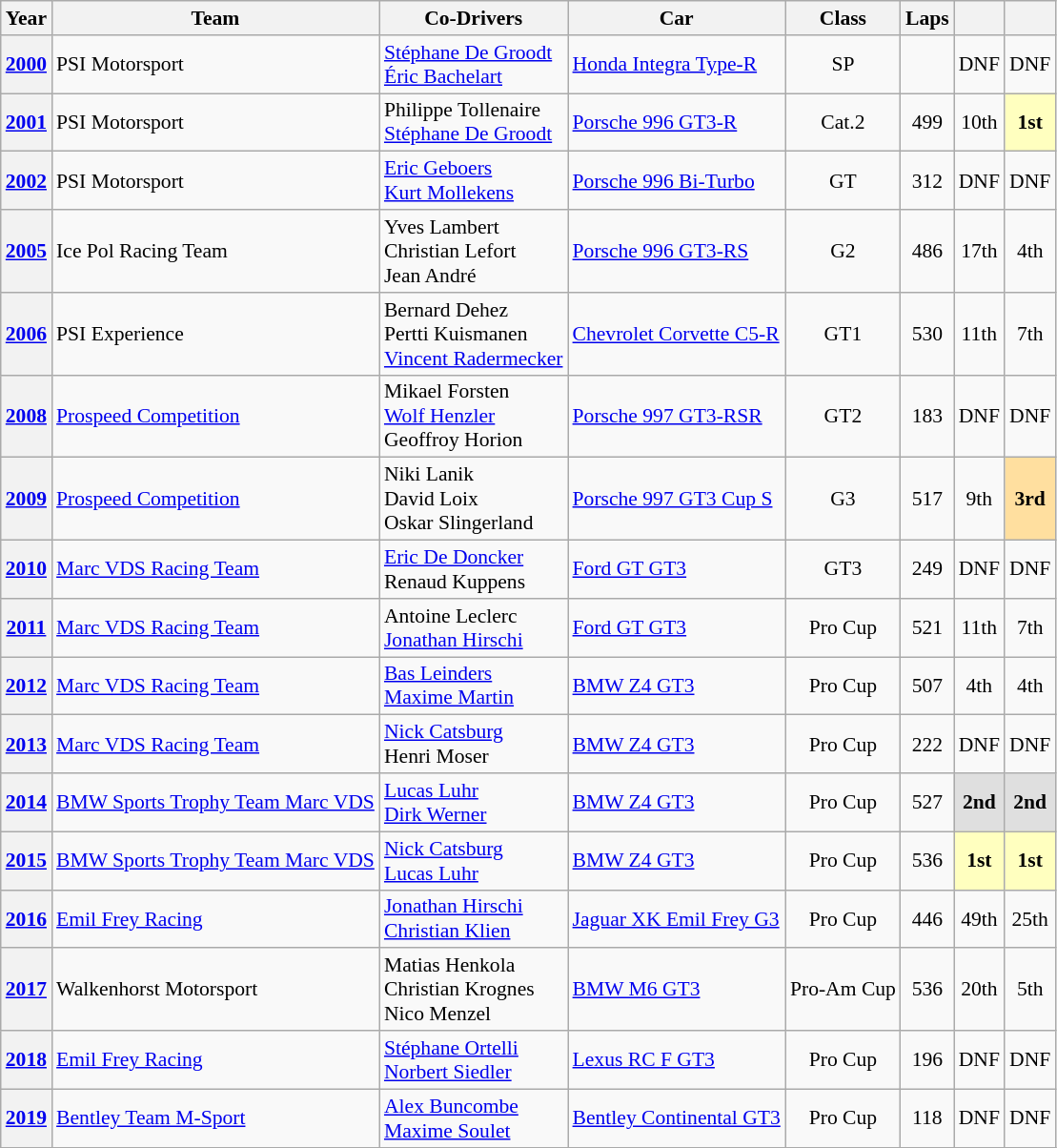<table class="wikitable" style="text-align:center; font-size:90%">
<tr>
<th>Year</th>
<th>Team</th>
<th>Co-Drivers</th>
<th>Car</th>
<th>Class</th>
<th>Laps</th>
<th></th>
<th></th>
</tr>
<tr>
<th><a href='#'>2000</a></th>
<td align="left"> PSI Motorsport</td>
<td align="left"> <a href='#'>Stéphane De Groodt</a><br> <a href='#'>Éric Bachelart</a></td>
<td align="left"><a href='#'>Honda Integra Type-R</a></td>
<td>SP</td>
<td></td>
<td>DNF</td>
<td>DNF</td>
</tr>
<tr>
<th><a href='#'>2001</a></th>
<td align="left"> PSI Motorsport</td>
<td align="left"> Philippe Tollenaire<br> <a href='#'>Stéphane De Groodt</a></td>
<td align="left"><a href='#'>Porsche 996 GT3-R</a></td>
<td>Cat.2</td>
<td>499</td>
<td>10th</td>
<th style="background:#FFFFBF;">1st</th>
</tr>
<tr>
<th><a href='#'>2002</a></th>
<td align="left"> PSI Motorsport</td>
<td align="left"> <a href='#'>Eric Geboers</a><br> <a href='#'>Kurt Mollekens</a></td>
<td align="left"><a href='#'>Porsche 996 Bi-Turbo</a></td>
<td>GT</td>
<td>312</td>
<td>DNF</td>
<td>DNF</td>
</tr>
<tr>
<th><a href='#'>2005</a></th>
<td align="left"> Ice Pol Racing Team</td>
<td align="left"> Yves Lambert<br> Christian Lefort<br> Jean André</td>
<td align="left"><a href='#'>Porsche 996 GT3-RS</a></td>
<td>G2</td>
<td>486</td>
<td>17th</td>
<td>4th</td>
</tr>
<tr>
<th><a href='#'>2006</a></th>
<td align="left"> PSI Experience</td>
<td align="left"> Bernard Dehez<br> Pertti Kuismanen<br> <a href='#'>Vincent Radermecker</a></td>
<td align="left"><a href='#'>Chevrolet Corvette C5-R</a></td>
<td>GT1</td>
<td>530</td>
<td>11th</td>
<td>7th</td>
</tr>
<tr>
<th><a href='#'>2008</a></th>
<td align="left"> <a href='#'>Prospeed Competition</a></td>
<td align="left"> Mikael Forsten<br> <a href='#'>Wolf Henzler</a><br> Geoffroy Horion</td>
<td align="left"><a href='#'>Porsche 997 GT3-RSR</a></td>
<td>GT2</td>
<td>183</td>
<td>DNF</td>
<td>DNF</td>
</tr>
<tr>
<th><a href='#'>2009</a></th>
<td align="left"> <a href='#'>Prospeed Competition</a></td>
<td align="left"> Niki Lanik<br> David Loix<br> Oskar Slingerland</td>
<td align="left"><a href='#'>Porsche 997 GT3 Cup S</a></td>
<td>G3</td>
<td>517</td>
<td>9th</td>
<th style="background:#FFDF9F;">3rd</th>
</tr>
<tr>
<th><a href='#'>2010</a></th>
<td align="left"> <a href='#'>Marc VDS Racing Team</a></td>
<td align="left"> <a href='#'>Eric De Doncker</a><br> Renaud Kuppens</td>
<td align="left"><a href='#'>Ford GT GT3</a></td>
<td>GT3</td>
<td>249</td>
<td>DNF</td>
<td>DNF</td>
</tr>
<tr>
<th><a href='#'>2011</a></th>
<td align="left"> <a href='#'>Marc VDS Racing Team</a></td>
<td align="left"> Antoine Leclerc<br> <a href='#'>Jonathan Hirschi</a></td>
<td align="left"><a href='#'>Ford GT GT3</a></td>
<td>Pro Cup</td>
<td>521</td>
<td>11th</td>
<td>7th</td>
</tr>
<tr>
<th><a href='#'>2012</a></th>
<td align="left"> <a href='#'>Marc VDS Racing Team</a></td>
<td align="left"> <a href='#'>Bas Leinders</a><br> <a href='#'>Maxime Martin</a><br></td>
<td align="left"><a href='#'>BMW Z4 GT3</a></td>
<td>Pro Cup</td>
<td>507</td>
<td>4th</td>
<td>4th</td>
</tr>
<tr>
<th><a href='#'>2013</a></th>
<td align="left"> <a href='#'>Marc VDS Racing Team</a></td>
<td align="left"> <a href='#'>Nick Catsburg</a><br> Henri Moser</td>
<td align="left"><a href='#'>BMW Z4 GT3</a></td>
<td>Pro Cup</td>
<td>222</td>
<td>DNF</td>
<td>DNF</td>
</tr>
<tr>
<th><a href='#'>2014</a></th>
<td align="left"> <a href='#'>BMW Sports Trophy Team Marc VDS</a></td>
<td align="left"> <a href='#'>Lucas Luhr</a><br> <a href='#'>Dirk Werner</a></td>
<td align="left"><a href='#'>BMW Z4 GT3</a></td>
<td>Pro Cup</td>
<td>527</td>
<th style="background:#DFDFDF;">2nd</th>
<th style="background:#DFDFDF;">2nd</th>
</tr>
<tr>
<th><a href='#'>2015</a></th>
<td align="left"> <a href='#'>BMW Sports Trophy Team Marc VDS</a></td>
<td align="left"> <a href='#'>Nick Catsburg</a><br> <a href='#'>Lucas Luhr</a></td>
<td align="left"><a href='#'>BMW Z4 GT3</a></td>
<td>Pro Cup</td>
<td>536</td>
<th style="background:#FFFFBF;">1st</th>
<th style="background:#FFFFBF;">1st</th>
</tr>
<tr>
<th><a href='#'>2016</a></th>
<td align="left"> <a href='#'>Emil Frey Racing</a></td>
<td align="left"> <a href='#'>Jonathan Hirschi</a><br>  <a href='#'>Christian Klien</a></td>
<td align="left"><a href='#'>Jaguar XK Emil Frey G3</a></td>
<td>Pro Cup</td>
<td>446</td>
<td>49th</td>
<td>25th</td>
</tr>
<tr>
<th><a href='#'>2017</a></th>
<td align="left"> Walkenhorst Motorsport</td>
<td align="left"> Matias Henkola<br> Christian Krognes<br> Nico Menzel</td>
<td align="left"><a href='#'>BMW M6 GT3</a></td>
<td>Pro-Am Cup</td>
<td>536</td>
<td>20th</td>
<td>5th</td>
</tr>
<tr>
<th><a href='#'>2018</a></th>
<td align="left"> <a href='#'>Emil Frey Racing</a></td>
<td align="left"> <a href='#'>Stéphane Ortelli</a><br> <a href='#'>Norbert Siedler</a></td>
<td align="left"><a href='#'>Lexus RC F GT3</a></td>
<td>Pro Cup</td>
<td>196</td>
<td>DNF</td>
<td>DNF</td>
</tr>
<tr>
<th><a href='#'>2019</a></th>
<td align="left"> <a href='#'>Bentley Team M-Sport</a></td>
<td align="left"> <a href='#'>Alex Buncombe</a><br> <a href='#'>Maxime Soulet</a></td>
<td align="left"><a href='#'>Bentley Continental GT3</a></td>
<td>Pro Cup</td>
<td>118</td>
<td>DNF</td>
<td>DNF</td>
</tr>
<tr>
</tr>
</table>
